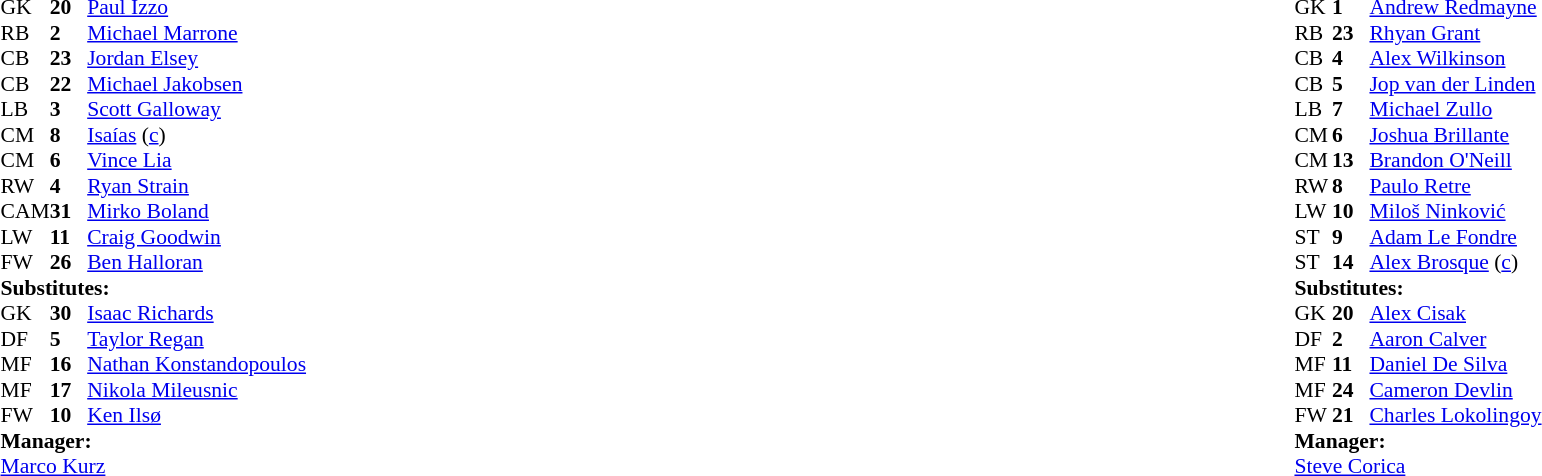<table style="width:100%">
<tr>
<td style="vertical-align:top; width:40%"><br><table style="font-size: 90%" cellspacing="0" cellpadding="0">
<tr>
<th width=25></th>
<th width=25></th>
</tr>
<tr>
<td>GK</td>
<td><strong>20</strong></td>
<td> <a href='#'>Paul Izzo</a></td>
<td></td>
<td></td>
</tr>
<tr>
<td>RB</td>
<td><strong>2</strong></td>
<td> <a href='#'>Michael Marrone</a></td>
<td></td>
<td></td>
</tr>
<tr>
<td>CB</td>
<td><strong>23</strong></td>
<td> <a href='#'>Jordan Elsey</a></td>
<td></td>
<td></td>
</tr>
<tr>
<td>CB</td>
<td><strong>22</strong></td>
<td> <a href='#'>Michael Jakobsen</a></td>
<td></td>
<td></td>
</tr>
<tr>
<td>LB</td>
<td><strong>3</strong></td>
<td> <a href='#'>Scott Galloway</a></td>
<td></td>
<td></td>
</tr>
<tr>
<td>CM</td>
<td><strong>8</strong></td>
<td> <a href='#'>Isaías</a> (<a href='#'>c</a>)</td>
<td></td>
<td></td>
</tr>
<tr>
<td>CM</td>
<td><strong>6</strong></td>
<td> <a href='#'>Vince Lia</a></td>
<td></td>
<td></td>
</tr>
<tr>
<td>RW</td>
<td><strong>4</strong></td>
<td> <a href='#'>Ryan Strain</a></td>
<td></td>
<td></td>
</tr>
<tr>
<td>CAM</td>
<td><strong>31</strong></td>
<td> <a href='#'>Mirko Boland</a></td>
<td></td>
<td></td>
</tr>
<tr>
<td>LW</td>
<td><strong>11</strong></td>
<td> <a href='#'>Craig Goodwin</a></td>
<td></td>
<td></td>
</tr>
<tr>
<td>FW</td>
<td><strong>26</strong></td>
<td> <a href='#'>Ben Halloran</a></td>
<td></td>
<td></td>
</tr>
<tr>
<td colspan=3><strong>Substitutes:</strong></td>
</tr>
<tr>
<td>GK</td>
<td><strong>30</strong></td>
<td> <a href='#'>Isaac Richards</a></td>
<td></td>
</tr>
<tr>
<td>DF</td>
<td><strong>5</strong></td>
<td> <a href='#'>Taylor Regan</a></td>
<td></td>
<td></td>
</tr>
<tr>
<td>MF</td>
<td><strong>16</strong></td>
<td> <a href='#'>Nathan Konstandopoulos</a></td>
<td></td>
<td></td>
</tr>
<tr>
<td>MF</td>
<td><strong>17</strong></td>
<td> <a href='#'>Nikola Mileusnic</a></td>
<td></td>
<td></td>
</tr>
<tr>
<td>FW</td>
<td><strong>10</strong></td>
<td> <a href='#'>Ken Ilsø</a></td>
<td></td>
<td></td>
</tr>
<tr>
<td colspan=3><strong>Manager:</strong></td>
</tr>
<tr>
<td colspan=4> <a href='#'>Marco Kurz</a></td>
</tr>
</table>
</td>
<td valign="top"></td>
<td style="vertical-align:top; width:50%"><br><table cellspacing="0" cellpadding="0" style="font-size:90%; margin:auto">
<tr>
<th width=25></th>
<th width=25></th>
</tr>
<tr>
<td>GK</td>
<td><strong>1</strong></td>
<td> <a href='#'>Andrew Redmayne</a></td>
<td></td>
<td></td>
</tr>
<tr>
<td>RB</td>
<td><strong>23</strong></td>
<td> <a href='#'>Rhyan Grant</a></td>
<td></td>
<td></td>
</tr>
<tr>
<td>CB</td>
<td><strong>4</strong></td>
<td> <a href='#'>Alex Wilkinson</a></td>
<td></td>
<td></td>
</tr>
<tr>
<td>CB</td>
<td><strong>5</strong></td>
<td> <a href='#'>Jop van der Linden</a></td>
<td></td>
<td></td>
</tr>
<tr>
<td>LB</td>
<td><strong>7</strong></td>
<td> <a href='#'>Michael Zullo</a></td>
<td></td>
<td></td>
</tr>
<tr>
<td>CM</td>
<td><strong>6</strong></td>
<td> <a href='#'>Joshua Brillante</a></td>
<td></td>
<td></td>
</tr>
<tr>
<td>CM</td>
<td><strong>13</strong></td>
<td> <a href='#'>Brandon O'Neill</a></td>
<td></td>
<td></td>
</tr>
<tr>
<td>RW</td>
<td><strong>8</strong></td>
<td> <a href='#'>Paulo Retre</a></td>
<td></td>
<td></td>
</tr>
<tr>
<td>LW</td>
<td><strong>10</strong></td>
<td> <a href='#'>Miloš Ninković</a></td>
<td></td>
<td></td>
</tr>
<tr>
<td>ST</td>
<td><strong>9</strong></td>
<td> <a href='#'>Adam Le Fondre</a></td>
<td></td>
<td></td>
</tr>
<tr>
<td>ST</td>
<td><strong>14</strong></td>
<td> <a href='#'>Alex Brosque</a> (<a href='#'>c</a>)</td>
<td></td>
<td></td>
</tr>
<tr>
<td colspan=4><strong>Substitutes:</strong></td>
</tr>
<tr>
<td>GK</td>
<td><strong>20</strong></td>
<td> <a href='#'>Alex Cisak</a></td>
<td></td>
<td></td>
</tr>
<tr>
<td>DF</td>
<td><strong>2</strong></td>
<td> <a href='#'>Aaron Calver</a></td>
<td></td>
<td></td>
</tr>
<tr>
<td>MF</td>
<td><strong>11</strong></td>
<td> <a href='#'>Daniel De Silva</a></td>
<td></td>
<td></td>
</tr>
<tr>
<td>MF</td>
<td><strong>24</strong></td>
<td> <a href='#'>Cameron Devlin</a></td>
<td></td>
<td></td>
</tr>
<tr>
<td>FW</td>
<td><strong>21</strong></td>
<td> <a href='#'>Charles Lokolingoy</a></td>
<td></td>
<td></td>
</tr>
<tr>
<td colspan=4><strong>Manager:</strong></td>
</tr>
<tr>
<td colspan=4> <a href='#'>Steve Corica</a></td>
</tr>
</table>
</td>
</tr>
</table>
